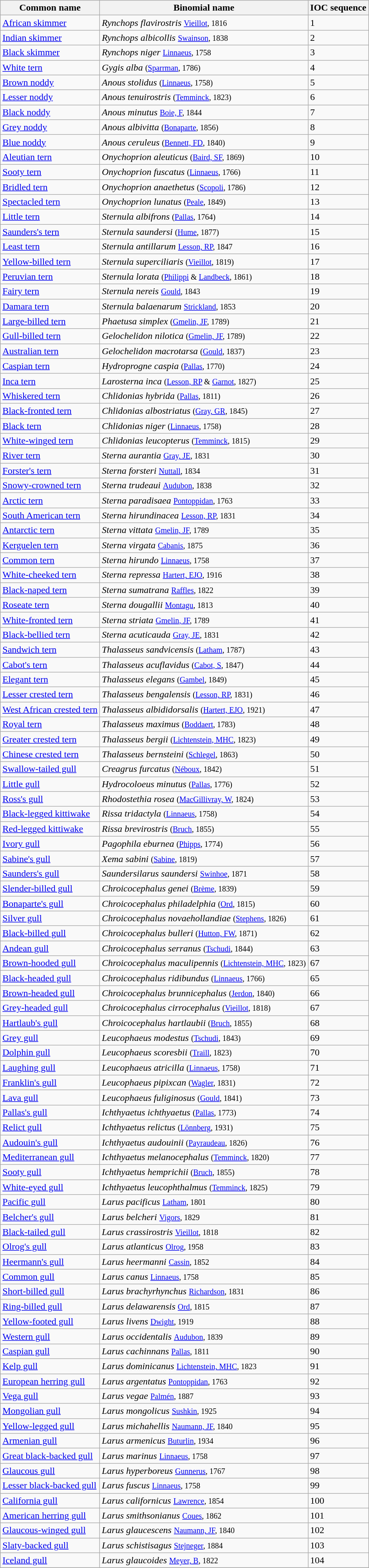<table class="wikitable sortable">
<tr>
<th>Common name</th>
<th>Binomial name</th>
<th data-sort-typan"number">IOC sequence</th>
</tr>
<tr>
<td><a href='#'>African skimmer</a></td>
<td><em>Rynchops flavirostris</em> <small><a href='#'>Vieillot</a>, 1816</small></td>
<td>1</td>
</tr>
<tr>
<td><a href='#'>Indian skimmer</a></td>
<td><em>Rynchops albicollis</em> <small><a href='#'>Swainson</a>, 1838</small></td>
<td>2</td>
</tr>
<tr>
<td><a href='#'>Black skimmer</a></td>
<td><em>Rynchops niger</em> <small><a href='#'>Linnaeus</a>, 1758</small></td>
<td>3</td>
</tr>
<tr>
<td><a href='#'>White tern</a></td>
<td><em>Gygis alba</em> <small>(<a href='#'>Sparrman</a>, 1786)</small></td>
<td>4</td>
</tr>
<tr>
<td><a href='#'>Brown noddy</a></td>
<td><em>Anous stolidus</em> <small>(<a href='#'>Linnaeus</a>, 1758)</small></td>
<td>5</td>
</tr>
<tr>
<td><a href='#'>Lesser noddy</a></td>
<td><em>Anous tenuirostris</em> <small>(<a href='#'>Temminck</a>, 1823)</small></td>
<td>6</td>
</tr>
<tr>
<td><a href='#'>Black noddy</a></td>
<td><em>Anous minutus</em> <small><a href='#'>Boie, F</a>, 1844</small></td>
<td>7</td>
</tr>
<tr>
<td><a href='#'>Grey noddy</a></td>
<td><em>Anous albivitta</em> <small>(<a href='#'>Bonaparte</a>, 1856)</small></td>
<td>8</td>
</tr>
<tr>
<td><a href='#'>Blue noddy</a></td>
<td><em>Anous ceruleus</em> <small>(<a href='#'>Bennett, FD</a>, 1840)</small></td>
<td>9</td>
</tr>
<tr>
<td><a href='#'>Aleutian tern</a></td>
<td><em>Onychoprion aleuticus</em> <small>(<a href='#'>Baird, SF</a>, 1869)</small></td>
<td>10</td>
</tr>
<tr>
<td><a href='#'>Sooty tern</a></td>
<td><em>Onychoprion fuscatus</em> <small>(<a href='#'>Linnaeus</a>, 1766)</small></td>
<td>11</td>
</tr>
<tr>
<td><a href='#'>Bridled tern</a></td>
<td><em>Onychoprion anaethetus</em> <small>(<a href='#'>Scopoli</a>, 1786)</small></td>
<td>12</td>
</tr>
<tr>
<td><a href='#'>Spectacled tern</a></td>
<td><em>Onychoprion lunatus</em> <small>(<a href='#'>Peale</a>, 1849)</small></td>
<td>13</td>
</tr>
<tr>
<td><a href='#'>Little tern</a></td>
<td><em>Sternula albifrons</em> <small>(<a href='#'>Pallas</a>, 1764)</small></td>
<td>14</td>
</tr>
<tr>
<td><a href='#'>Saunders's tern</a></td>
<td><em>Sternula saundersi</em> <small>(<a href='#'>Hume</a>, 1877)</small></td>
<td>15</td>
</tr>
<tr>
<td><a href='#'>Least tern</a></td>
<td><em>Sternula antillarum</em> <small><a href='#'>Lesson, RP</a>, 1847</small></td>
<td>16</td>
</tr>
<tr>
<td><a href='#'>Yellow-billed tern</a></td>
<td><em>Sternula superciliaris</em> <small>(<a href='#'>Vieillot</a>, 1819)</small></td>
<td>17</td>
</tr>
<tr>
<td><a href='#'>Peruvian tern</a></td>
<td><em>Sternula lorata</em> <small>(<a href='#'>Philippi</a> & <a href='#'>Landbeck</a>, 1861)</small></td>
<td>18</td>
</tr>
<tr>
<td><a href='#'>Fairy tern</a></td>
<td><em>Sternula nereis</em> <small><a href='#'>Gould</a>, 1843</small></td>
<td>19</td>
</tr>
<tr>
<td><a href='#'>Damara tern</a></td>
<td><em>Sternula balaenarum</em> <small><a href='#'>Strickland</a>, 1853</small></td>
<td>20</td>
</tr>
<tr>
<td><a href='#'>Large-billed tern</a></td>
<td><em>Phaetusa simplex</em> <small>(<a href='#'>Gmelin, JF</a>, 1789)</small></td>
<td>21</td>
</tr>
<tr>
<td><a href='#'>Gull-billed tern</a></td>
<td><em>Gelochelidon nilotica</em> <small>(<a href='#'>Gmelin, JF</a>, 1789)</small></td>
<td>22</td>
</tr>
<tr>
<td><a href='#'>Australian tern</a></td>
<td><em>Gelochelidon macrotarsa</em> <small>(<a href='#'>Gould</a>, 1837)</small></td>
<td>23</td>
</tr>
<tr>
<td><a href='#'>Caspian tern</a></td>
<td><em>Hydroprogne caspia</em> <small>(<a href='#'>Pallas</a>, 1770)</small></td>
<td>24</td>
</tr>
<tr>
<td><a href='#'>Inca tern</a></td>
<td><em>Larosterna inca</em> <small>(<a href='#'>Lesson, RP</a> & <a href='#'>Garnot</a>, 1827)</small></td>
<td>25</td>
</tr>
<tr>
<td><a href='#'>Whiskered tern</a></td>
<td><em>Chlidonias hybrida</em> <small>(<a href='#'>Pallas</a>, 1811)</small></td>
<td>26</td>
</tr>
<tr>
<td><a href='#'>Black-fronted tern</a></td>
<td><em>Chlidonias albostriatus</em> <small>(<a href='#'>Gray, GR</a>, 1845)</small></td>
<td>27</td>
</tr>
<tr>
<td><a href='#'>Black tern</a></td>
<td><em>Chlidonias niger</em> <small>(<a href='#'>Linnaeus</a>, 1758)</small></td>
<td>28</td>
</tr>
<tr>
<td><a href='#'>White-winged tern</a></td>
<td><em>Chlidonias leucopterus</em> <small>(<a href='#'>Temminck</a>, 1815)</small></td>
<td>29</td>
</tr>
<tr>
<td><a href='#'>River tern</a></td>
<td><em>Sterna aurantia</em> <small><a href='#'>Gray, JE</a>, 1831</small></td>
<td>30</td>
</tr>
<tr>
<td><a href='#'>Forster's tern</a></td>
<td><em>Sterna forsteri</em> <small><a href='#'>Nuttall</a>, 1834</small></td>
<td>31</td>
</tr>
<tr>
<td><a href='#'>Snowy-crowned tern</a></td>
<td><em>Sterna trudeaui</em> <small><a href='#'>Audubon</a>, 1838</small></td>
<td>32</td>
</tr>
<tr>
<td><a href='#'>Arctic tern</a></td>
<td><em>Sterna paradisaea</em> <small><a href='#'>Pontoppidan</a>, 1763</small></td>
<td>33</td>
</tr>
<tr>
<td><a href='#'>South American tern</a></td>
<td><em>Sterna hirundinacea</em> <small><a href='#'>Lesson, RP</a>, 1831</small></td>
<td>34</td>
</tr>
<tr>
<td><a href='#'>Antarctic tern</a></td>
<td><em>Sterna vittata</em> <small><a href='#'>Gmelin, JF</a>, 1789</small></td>
<td>35</td>
</tr>
<tr>
<td><a href='#'>Kerguelen tern</a></td>
<td><em>Sterna virgata</em> <small><a href='#'>Cabanis</a>, 1875</small></td>
<td>36</td>
</tr>
<tr>
<td><a href='#'>Common tern</a></td>
<td><em>Sterna hirundo</em> <small><a href='#'>Linnaeus</a>, 1758</small></td>
<td>37</td>
</tr>
<tr>
<td><a href='#'>White-cheeked tern</a></td>
<td><em>Sterna repressa</em> <small><a href='#'>Hartert, EJO</a>, 1916</small></td>
<td>38</td>
</tr>
<tr>
<td><a href='#'>Black-naped tern</a></td>
<td><em>Sterna sumatrana</em> <small><a href='#'>Raffles</a>, 1822</small></td>
<td>39</td>
</tr>
<tr>
<td><a href='#'>Roseate tern</a></td>
<td><em>Sterna dougallii</em> <small><a href='#'>Montagu</a>, 1813</small></td>
<td>40</td>
</tr>
<tr>
<td><a href='#'>White-fronted tern</a></td>
<td><em>Sterna striata</em> <small><a href='#'>Gmelin, JF</a>, 1789</small></td>
<td>41</td>
</tr>
<tr>
<td><a href='#'>Black-bellied tern</a></td>
<td><em>Sterna acuticauda</em> <small><a href='#'>Gray, JE</a>, 1831</small></td>
<td>42</td>
</tr>
<tr>
<td><a href='#'>Sandwich tern</a></td>
<td><em>Thalasseus sandvicensis</em> <small>(<a href='#'>Latham</a>, 1787)</small></td>
<td>43</td>
</tr>
<tr>
<td><a href='#'>Cabot's tern</a></td>
<td><em>Thalasseus acuflavidus</em> <small>(<a href='#'>Cabot, S</a>, 1847)</small></td>
<td>44</td>
</tr>
<tr>
<td><a href='#'>Elegant tern</a></td>
<td><em>Thalasseus elegans</em> <small>(<a href='#'>Gambel</a>, 1849)</small></td>
<td>45</td>
</tr>
<tr>
<td><a href='#'>Lesser crested tern</a></td>
<td><em>Thalasseus bengalensis</em> <small>(<a href='#'>Lesson, RP</a>, 1831)</small></td>
<td>46</td>
</tr>
<tr>
<td><a href='#'>West African crested tern</a></td>
<td><em>Thalasseus albididorsalis</em> <small>(<a href='#'>Hartert, EJO</a>, 1921)</small></td>
<td>47</td>
</tr>
<tr>
<td><a href='#'>Royal tern</a></td>
<td><em>Thalasseus maximus</em> <small>(<a href='#'>Boddaert</a>, 1783)</small></td>
<td>48</td>
</tr>
<tr>
<td><a href='#'>Greater crested tern</a></td>
<td><em>Thalasseus bergii</em> <small>(<a href='#'>Lichtenstein, MHC</a>, 1823)</small></td>
<td>49</td>
</tr>
<tr>
<td><a href='#'>Chinese crested tern</a></td>
<td><em>Thalasseus bernsteini</em> <small>(<a href='#'>Schlegel</a>, 1863)</small></td>
<td>50</td>
</tr>
<tr>
<td><a href='#'>Swallow-tailed gull</a></td>
<td><em>Creagrus furcatus</em> <small>(<a href='#'>Néboux</a>, 1842)</small></td>
<td>51</td>
</tr>
<tr>
<td><a href='#'>Little gull</a></td>
<td><em>Hydrocoloeus minutus</em> <small>(<a href='#'>Pallas</a>, 1776)</small></td>
<td>52</td>
</tr>
<tr>
<td><a href='#'>Ross's gull</a></td>
<td><em>Rhodostethia rosea</em> <small>(<a href='#'>MacGillivray, W</a>, 1824)</small></td>
<td>53</td>
</tr>
<tr>
<td><a href='#'>Black-legged kittiwake</a></td>
<td><em>Rissa tridactyla</em> <small>(<a href='#'>Linnaeus</a>, 1758)</small></td>
<td>54</td>
</tr>
<tr>
<td><a href='#'>Red-legged kittiwake</a></td>
<td><em>Rissa brevirostris</em> <small>(<a href='#'>Bruch</a>, 1855)</small></td>
<td>55</td>
</tr>
<tr>
<td><a href='#'>Ivory gull</a></td>
<td><em>Pagophila eburnea</em> <small>(<a href='#'>Phipps</a>, 1774)</small></td>
<td>56</td>
</tr>
<tr>
<td><a href='#'>Sabine's gull</a></td>
<td><em>Xema sabini</em> <small>(<a href='#'>Sabine</a>, 1819)</small></td>
<td>57</td>
</tr>
<tr>
<td><a href='#'>Saunders's gull</a></td>
<td><em>Saundersilarus saundersi</em> <small><a href='#'>Swinhoe</a>, 1871</small></td>
<td>58</td>
</tr>
<tr>
<td><a href='#'>Slender-billed gull</a></td>
<td><em>Chroicocephalus genei</em> <small>(<a href='#'>Brème</a>, 1839)</small></td>
<td>59</td>
</tr>
<tr>
<td><a href='#'>Bonaparte's gull</a></td>
<td><em>Chroicocephalus philadelphia</em> <small>(<a href='#'>Ord</a>, 1815)</small></td>
<td>60</td>
</tr>
<tr>
<td><a href='#'>Silver gull</a></td>
<td><em>Chroicocephalus novaehollandiae</em> <small>(<a href='#'>Stephens</a>, 1826)</small></td>
<td>61</td>
</tr>
<tr>
<td><a href='#'>Black-billed gull</a></td>
<td><em>Chroicocephalus bulleri</em> <small>(<a href='#'>Hutton, FW</a>, 1871)</small></td>
<td>62</td>
</tr>
<tr>
<td><a href='#'>Andean gull</a></td>
<td><em>Chroicocephalus serranus</em> <small>(<a href='#'>Tschudi</a>, 1844)</small></td>
<td>63</td>
</tr>
<tr>
<td><a href='#'>Brown-hooded gull</a></td>
<td><em>Chroicocephalus maculipennis</em> <small>(<a href='#'>Lichtenstein, MHC</a>, 1823)</small></td>
<td>67</td>
</tr>
<tr>
<td><a href='#'>Black-headed gull</a></td>
<td><em>Chroicocephalus ridibundus</em> <small>(<a href='#'>Linnaeus</a>, 1766)</small></td>
<td>65</td>
</tr>
<tr>
<td><a href='#'>Brown-headed gull</a></td>
<td><em>Chroicocephalus brunnicephalus</em> <small>(<a href='#'>Jerdon</a>, 1840)</small></td>
<td>66</td>
</tr>
<tr>
<td><a href='#'>Grey-headed gull</a></td>
<td><em>Chroicocephalus cirrocephalus</em> <small>(<a href='#'>Vieillot</a>, 1818)</small></td>
<td>67</td>
</tr>
<tr>
<td><a href='#'>Hartlaub's gull</a></td>
<td><em>Chroicocephalus hartlaubii</em> <small>(<a href='#'>Bruch</a>, 1855)</small></td>
<td>68</td>
</tr>
<tr>
<td><a href='#'>Grey gull</a></td>
<td><em>Leucophaeus modestus</em> <small>(<a href='#'>Tschudi</a>, 1843)</small></td>
<td>69</td>
</tr>
<tr>
<td><a href='#'>Dolphin gull</a></td>
<td><em>Leucophaeus scoresbii</em> <small>(<a href='#'>Traill</a>, 1823)</small></td>
<td>70</td>
</tr>
<tr>
<td><a href='#'>Laughing gull</a></td>
<td><em>Leucophaeus atricilla</em> <small>(<a href='#'>Linnaeus</a>, 1758)</small></td>
<td>71</td>
</tr>
<tr>
<td><a href='#'>Franklin's gull</a></td>
<td><em>Leucophaeus pipixcan</em> <small>(<a href='#'>Wagler</a>, 1831)</small></td>
<td>72</td>
</tr>
<tr>
<td><a href='#'>Lava gull</a></td>
<td><em>Leucophaeus fuliginosus</em> <small>(<a href='#'>Gould</a>, 1841)</small></td>
<td>73</td>
</tr>
<tr>
<td><a href='#'>Pallas's gull</a></td>
<td><em>Ichthyaetus ichthyaetus</em> <small>(<a href='#'>Pallas</a>, 1773)</small></td>
<td>74</td>
</tr>
<tr>
<td><a href='#'>Relict gull</a></td>
<td><em>Ichthyaetus relictus</em> <small>(<a href='#'>Lönnberg</a>, 1931)</small></td>
<td>75</td>
</tr>
<tr>
<td><a href='#'>Audouin's gull</a></td>
<td><em>Ichthyaetus audouinii</em> <small>(<a href='#'>Payraudeau</a>, 1826)</small></td>
<td>76</td>
</tr>
<tr>
<td><a href='#'>Mediterranean gull</a></td>
<td><em>Ichthyaetus melanocephalus</em> <small>(<a href='#'>Temminck</a>, 1820)</small></td>
<td>77</td>
</tr>
<tr>
<td><a href='#'>Sooty gull</a></td>
<td><em>Ichthyaetus hemprichii</em> <small>(<a href='#'>Bruch</a>, 1855)</small></td>
<td>78</td>
</tr>
<tr>
<td><a href='#'>White-eyed gull</a></td>
<td><em>Ichthyaetus leucophthalmus</em> <small>(<a href='#'>Temminck</a>, 1825)</small></td>
<td>79</td>
</tr>
<tr>
<td><a href='#'>Pacific gull</a></td>
<td><em>Larus pacificus</em> <small><a href='#'>Latham</a>, 1801</small></td>
<td>80</td>
</tr>
<tr>
<td><a href='#'>Belcher's gull</a></td>
<td><em>Larus belcheri</em> <small><a href='#'>Vigors</a>, 1829</small></td>
<td>81</td>
</tr>
<tr>
<td><a href='#'>Black-tailed gull</a></td>
<td><em>Larus crassirostris</em> <small><a href='#'>Vieillot</a>, 1818</small></td>
<td>82</td>
</tr>
<tr>
<td><a href='#'>Olrog's gull</a></td>
<td><em>Larus atlanticus</em> <small><a href='#'>Olrog</a>, 1958</small></td>
<td>83</td>
</tr>
<tr>
<td><a href='#'>Heermann's gull</a></td>
<td><em>Larus heermanni</em> <small><a href='#'>Cassin</a>, 1852</small></td>
<td>84</td>
</tr>
<tr>
<td><a href='#'>Common gull</a></td>
<td><em>Larus canus</em> <small><a href='#'>Linnaeus</a>, 1758</small></td>
<td>85</td>
</tr>
<tr>
<td><a href='#'>Short-billed gull</a></td>
<td><em>Larus brachyrhynchus</em> <small><a href='#'>Richardson</a>, 1831</small></td>
<td>86</td>
</tr>
<tr>
<td><a href='#'>Ring-billed gull</a></td>
<td><em>Larus delawarensis</em> <small><a href='#'>Ord</a>, 1815</small></td>
<td>87</td>
</tr>
<tr>
<td><a href='#'>Yellow-footed gull</a></td>
<td><em>Larus livens</em> <small><a href='#'>Dwight</a>, 1919</small></td>
<td>88</td>
</tr>
<tr>
<td><a href='#'>Western gull</a></td>
<td><em>Larus occidentalis</em> <small><a href='#'>Audubon</a>, 1839</small></td>
<td>89</td>
</tr>
<tr>
<td><a href='#'>Caspian gull</a></td>
<td><em>Larus cachinnans</em> <small><a href='#'>Pallas</a>, 1811</small></td>
<td>90</td>
</tr>
<tr>
<td><a href='#'>Kelp gull</a></td>
<td><em>Larus dominicanus</em> <small><a href='#'>Lichtenstein, MHC</a>, 1823</small></td>
<td>91</td>
</tr>
<tr>
<td><a href='#'>European herring gull</a></td>
<td><em>Larus argentatus</em> <small><a href='#'>Pontoppidan</a>, 1763</small></td>
<td>92</td>
</tr>
<tr>
<td><a href='#'>Vega gull</a></td>
<td><em>Larus vegae</em> <small><a href='#'>Palmén</a>, 1887</small></td>
<td>93</td>
</tr>
<tr>
<td><a href='#'>Mongolian gull</a></td>
<td><em>Larus mongolicus</em> <small><a href='#'>Sushkin</a>, 1925</small></td>
<td>94</td>
</tr>
<tr>
<td><a href='#'>Yellow-legged gull</a></td>
<td><em>Larus michahellis</em> <small><a href='#'>Naumann, JF</a>, 1840</small></td>
<td>95</td>
</tr>
<tr>
<td><a href='#'>Armenian gull</a></td>
<td><em>Larus armenicus</em> <small><a href='#'>Buturlin</a>, 1934</small></td>
<td>96</td>
</tr>
<tr>
<td><a href='#'>Great black-backed gull</a></td>
<td><em>Larus marinus</em> <small><a href='#'>Linnaeus</a>, 1758</small></td>
<td>97</td>
</tr>
<tr>
<td><a href='#'>Glaucous gull</a></td>
<td><em>Larus hyperboreus</em> <small><a href='#'>Gunnerus</a>, 1767</small></td>
<td>98</td>
</tr>
<tr>
<td><a href='#'>Lesser black-backed gull</a></td>
<td><em>Larus fuscus</em> <small><a href='#'>Linnaeus</a>, 1758</small></td>
<td>99</td>
</tr>
<tr>
<td><a href='#'>California gull</a></td>
<td><em>Larus californicus</em> <small><a href='#'>Lawrence</a>, 1854</small></td>
<td>100</td>
</tr>
<tr>
<td><a href='#'>American herring gull</a></td>
<td><em>Larus smithsonianus</em> <small><a href='#'>Coues</a>, 1862</small></td>
<td>101</td>
</tr>
<tr>
<td><a href='#'>Glaucous-winged gull</a></td>
<td><em>Larus glaucescens</em> <small><a href='#'>Naumann, JF</a>, 1840</small></td>
<td>102</td>
</tr>
<tr>
<td><a href='#'>Slaty-backed gull</a></td>
<td><em>Larus schistisagus</em> <small><a href='#'>Stejneger</a>, 1884</small></td>
<td>103</td>
</tr>
<tr>
<td><a href='#'>Iceland gull</a></td>
<td><em>Larus glaucoides</em> <small><a href='#'>Meyer, B</a>, 1822</small></td>
<td>104</td>
</tr>
<tr>
</tr>
<tr class="sortbottom">
</tr>
</table>
